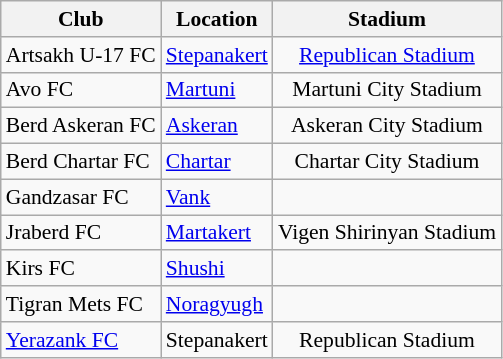<table class="wikitable"  style="font-size:90%; text-align:center;">
<tr>
<th>Club</th>
<th>Location</th>
<th>Stadium</th>
</tr>
<tr>
<td align=left>Artsakh U-17 FC</td>
<td align=left><a href='#'>Stepanakert</a></td>
<td><a href='#'>Republican Stadium</a></td>
</tr>
<tr>
<td align=left>Avo FC</td>
<td align=left><a href='#'>Martuni</a></td>
<td>Martuni City Stadium</td>
</tr>
<tr>
<td align=left>Berd Askeran FC</td>
<td align=left><a href='#'>Askeran</a></td>
<td>Askeran City Stadium</td>
</tr>
<tr>
<td align=left>Berd Chartar FC</td>
<td align=left><a href='#'>Chartar</a></td>
<td>Chartar City Stadium</td>
</tr>
<tr>
<td align=left>Gandzasar FC</td>
<td align=left><a href='#'>Vank</a></td>
<td></td>
</tr>
<tr>
<td align=left>Jraberd FC</td>
<td align=left><a href='#'>Martakert</a></td>
<td>Vigen Shirinyan Stadium</td>
</tr>
<tr>
<td align=left>Kirs FC</td>
<td align=left><a href='#'>Shushi</a></td>
<td></td>
</tr>
<tr>
<td align=left>Tigran Mets FC</td>
<td align=left><a href='#'>Noragyugh</a></td>
<td></td>
</tr>
<tr>
<td align=left><a href='#'>Yerazank FC</a></td>
<td align=left>Stepanakert</td>
<td>Republican Stadium</td>
</tr>
</table>
